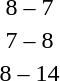<table style="text-align:center">
<tr>
<th width=200></th>
<th width=100></th>
<th width=200></th>
</tr>
<tr>
<td align=right><strong></strong></td>
<td>8 – 7</td>
<td align=left></td>
</tr>
<tr>
<td align=right></td>
<td>7 – 8</td>
<td align=left><strong></strong></td>
</tr>
<tr>
<td align=right></td>
<td>8 – 14</td>
<td align=left><strong></strong></td>
</tr>
</table>
